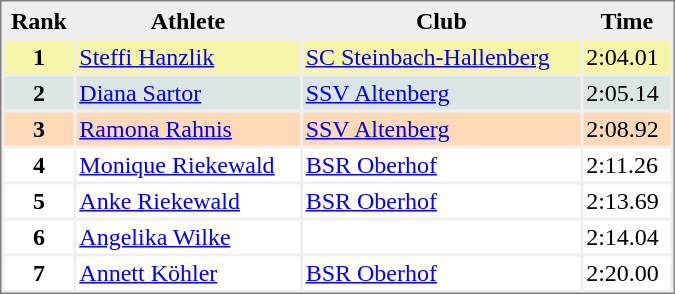<table style="border:1px solid #808080; background-color:#EFEFEF;" cellspacing="2" cellpadding="2" width="450">
<tr bgcolor="#EFEFEF">
<th>Rank</th>
<th>Athlete</th>
<th>Club</th>
<th>Time</th>
</tr>
<tr valign="top" bgcolor="#F7F6A8">
<th>1</th>
<td><a href='#'>Steffi Hanzlik</a></td>
<td><a href='#'>SC Steinbach-Hallenberg</a></td>
<td>2:04.01</td>
</tr>
<tr valign="top" bgcolor="#DCE5E5">
<th>2</th>
<td><a href='#'>Diana Sartor</a></td>
<td><a href='#'>SSV Altenberg</a></td>
<td>2:05.14</td>
</tr>
<tr valign="top" bgcolor="#FFDAB9">
<th>3</th>
<td><a href='#'>Ramona Rahnis</a></td>
<td><a href='#'>SSV Altenberg</a></td>
<td>2:08.92</td>
</tr>
<tr valign="top" bgcolor="#FFFFFF">
<th>4</th>
<td><a href='#'>Monique Riekewald</a></td>
<td><a href='#'>BSR Oberhof</a></td>
<td>2:11.26</td>
</tr>
<tr valign="top" bgcolor="#FFFFFF">
<th>5</th>
<td><a href='#'>Anke Riekewald</a></td>
<td><a href='#'>BSR Oberhof</a></td>
<td>2:13.69</td>
</tr>
<tr valign="top" bgcolor="#FFFFFF">
<th>6</th>
<td><a href='#'>Angelika Wilke</a></td>
<td></td>
<td>2:14.04</td>
</tr>
<tr valign="top" bgcolor="#FFFFFF">
<th>7</th>
<td><a href='#'>Annett Köhler</a></td>
<td><a href='#'>BSR Oberhof</a></td>
<td>2:20.00</td>
</tr>
</table>
